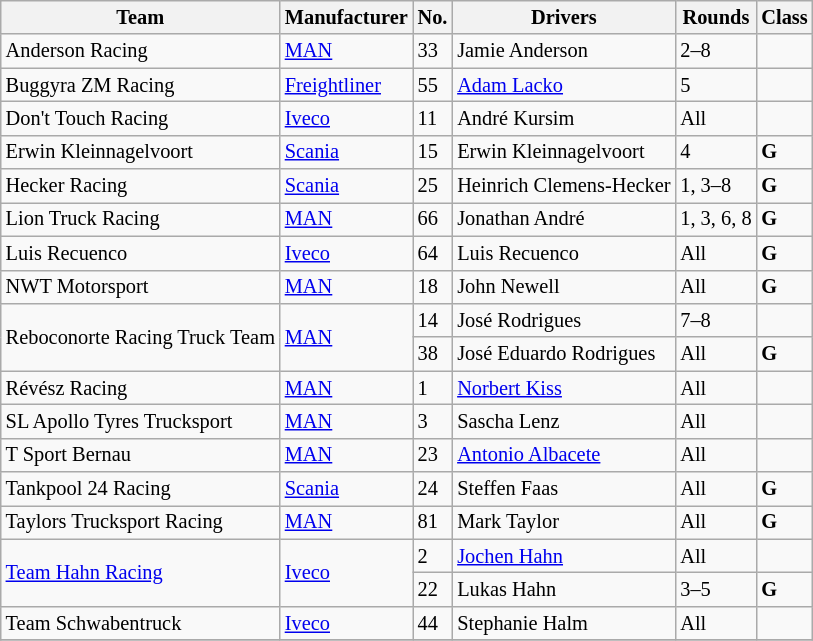<table class="wikitable" style="font-size: 85%">
<tr>
<th>Team</th>
<th>Manufacturer</th>
<th>No.</th>
<th>Drivers</th>
<th>Rounds</th>
<th>Class</th>
</tr>
<tr>
<td> Anderson Racing</td>
<td><a href='#'>MAN</a></td>
<td>33</td>
<td> Jamie Anderson</td>
<td>2–8</td>
<td></td>
</tr>
<tr>
<td> Buggyra ZM Racing</td>
<td><a href='#'>Freightliner</a></td>
<td>55</td>
<td> <a href='#'>Adam Lacko</a></td>
<td>5</td>
<td></td>
</tr>
<tr>
<td> Don't Touch Racing</td>
<td><a href='#'>Iveco</a></td>
<td>11</td>
<td> André Kursim</td>
<td>All</td>
<td></td>
</tr>
<tr>
<td> Erwin Kleinnagelvoort</td>
<td><a href='#'>Scania</a></td>
<td>15</td>
<td> Erwin Kleinnagelvoort</td>
<td>4</td>
<td><strong><span>G</span></strong></td>
</tr>
<tr>
<td> Hecker Racing</td>
<td><a href='#'>Scania</a></td>
<td>25</td>
<td> Heinrich Clemens-Hecker</td>
<td>1, 3–8</td>
<td><strong><span>G</span></strong></td>
</tr>
<tr>
<td> Lion Truck Racing</td>
<td><a href='#'>MAN</a></td>
<td>66</td>
<td> Jonathan André</td>
<td>1, 3, 6, 8</td>
<td><strong><span>G</span></strong></td>
</tr>
<tr>
<td> Luis Recuenco</td>
<td><a href='#'>Iveco</a></td>
<td>64</td>
<td> Luis Recuenco</td>
<td>All</td>
<td><strong><span>G</span></strong></td>
</tr>
<tr>
<td> NWT Motorsport</td>
<td><a href='#'>MAN</a></td>
<td>18</td>
<td> John Newell</td>
<td>All</td>
<td><strong><span>G</span></strong></td>
</tr>
<tr>
<td rowspan="2"> Reboconorte Racing Truck Team</td>
<td rowspan="2"><a href='#'>MAN</a></td>
<td>14</td>
<td> José Rodrigues</td>
<td>7–8</td>
<td></td>
</tr>
<tr>
<td>38</td>
<td> José Eduardo Rodrigues</td>
<td>All</td>
<td><strong><span>G</span></strong></td>
</tr>
<tr>
<td> Révész Racing</td>
<td><a href='#'>MAN</a></td>
<td>1</td>
<td> <a href='#'>Norbert Kiss</a></td>
<td>All</td>
<td></td>
</tr>
<tr>
<td> SL Apollo Tyres Trucksport</td>
<td><a href='#'>MAN</a></td>
<td>3</td>
<td> Sascha Lenz</td>
<td>All</td>
<td></td>
</tr>
<tr>
<td> T Sport Bernau</td>
<td><a href='#'>MAN</a></td>
<td>23</td>
<td> <a href='#'>Antonio Albacete</a></td>
<td>All</td>
<td></td>
</tr>
<tr>
<td> Tankpool 24 Racing</td>
<td><a href='#'>Scania</a></td>
<td>24</td>
<td> Steffen Faas</td>
<td>All</td>
<td><strong><span>G</span></strong></td>
</tr>
<tr>
<td> Taylors Trucksport Racing</td>
<td><a href='#'>MAN</a></td>
<td>81</td>
<td> Mark Taylor</td>
<td>All</td>
<td><strong><span>G</span></strong></td>
</tr>
<tr>
<td rowspan="2"> <a href='#'>Team Hahn Racing</a></td>
<td rowspan="2"><a href='#'>Iveco</a></td>
<td>2</td>
<td> <a href='#'>Jochen Hahn</a></td>
<td>All</td>
<td></td>
</tr>
<tr>
<td>22</td>
<td> Lukas Hahn</td>
<td>3–5</td>
<td><strong><span>G</span></strong></td>
</tr>
<tr>
<td> Team Schwabentruck</td>
<td><a href='#'>Iveco</a></td>
<td>44</td>
<td> Stephanie Halm</td>
<td>All</td>
<td></td>
</tr>
<tr>
</tr>
</table>
